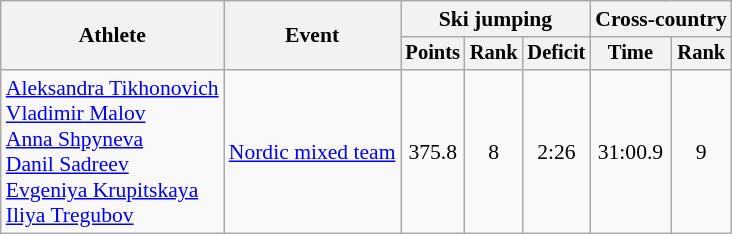<table class="wikitable" style="font-size:90%; text-align:center;">
<tr>
<th rowspan=2>Athlete</th>
<th rowspan=2>Event</th>
<th colspan=3>Ski jumping</th>
<th colspan=2>Cross-country</th>
</tr>
<tr style="font-size:95%">
<th>Points</th>
<th>Rank</th>
<th>Deficit</th>
<th>Time</th>
<th>Rank</th>
</tr>
<tr>
<td align=left><a href='#'>Aleksandra Tikhonovich</a><br><a href='#'>Vladimir Malov</a><br><a href='#'>Anna Shpyneva</a><br><a href='#'>Danil Sadreev</a><br><a href='#'>Evgeniya Krupitskaya</a><br><a href='#'>Iliya Tregubov</a></td>
<td align=left><a href='#'>Nordic mixed team</a></td>
<td>375.8</td>
<td>8</td>
<td>2:26</td>
<td>31:00.9</td>
<td>9</td>
</tr>
</table>
